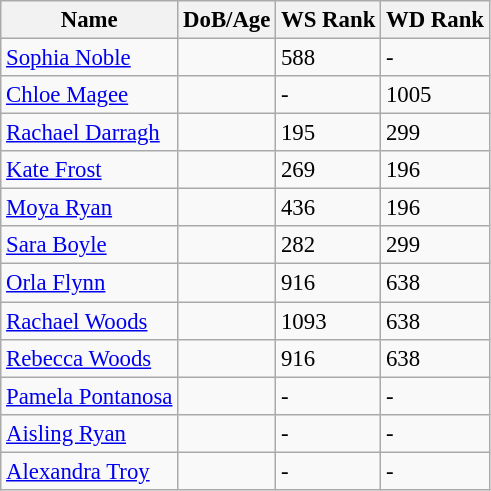<table class="wikitable" style="text-align: left; font-size:95%;">
<tr>
<th>Name</th>
<th>DoB/Age</th>
<th>WS Rank</th>
<th>WD Rank</th>
</tr>
<tr>
<td><a href='#'>Sophia Noble</a></td>
<td></td>
<td>588</td>
<td>-</td>
</tr>
<tr>
<td><a href='#'>Chloe Magee</a></td>
<td></td>
<td>-</td>
<td>1005</td>
</tr>
<tr>
<td><a href='#'>Rachael Darragh</a></td>
<td></td>
<td>195</td>
<td>299</td>
</tr>
<tr>
<td><a href='#'>Kate Frost</a></td>
<td></td>
<td>269</td>
<td>196</td>
</tr>
<tr>
<td><a href='#'>Moya Ryan</a></td>
<td></td>
<td>436</td>
<td>196</td>
</tr>
<tr>
<td><a href='#'>Sara Boyle</a></td>
<td></td>
<td>282</td>
<td>299</td>
</tr>
<tr>
<td><a href='#'>Orla Flynn</a></td>
<td></td>
<td>916</td>
<td>638</td>
</tr>
<tr>
<td><a href='#'>Rachael Woods</a></td>
<td></td>
<td>1093</td>
<td>638</td>
</tr>
<tr>
<td><a href='#'>Rebecca Woods</a></td>
<td></td>
<td>916</td>
<td>638</td>
</tr>
<tr>
<td><a href='#'>Pamela Pontanosa</a></td>
<td></td>
<td>-</td>
<td>-</td>
</tr>
<tr>
<td><a href='#'>Aisling Ryan</a></td>
<td></td>
<td>-</td>
<td>-</td>
</tr>
<tr>
<td><a href='#'>Alexandra Troy</a></td>
<td></td>
<td>-</td>
<td>-</td>
</tr>
</table>
